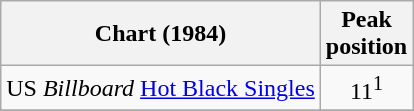<table class="wikitable sortable">
<tr>
<th>Chart (1984)</th>
<th>Peak<br>position</th>
</tr>
<tr>
<td>US <em>Billboard</em> <a href='#'>Hot Black Singles</a></td>
<td align="center">11<sup>1</sup></td>
</tr>
<tr>
</tr>
</table>
